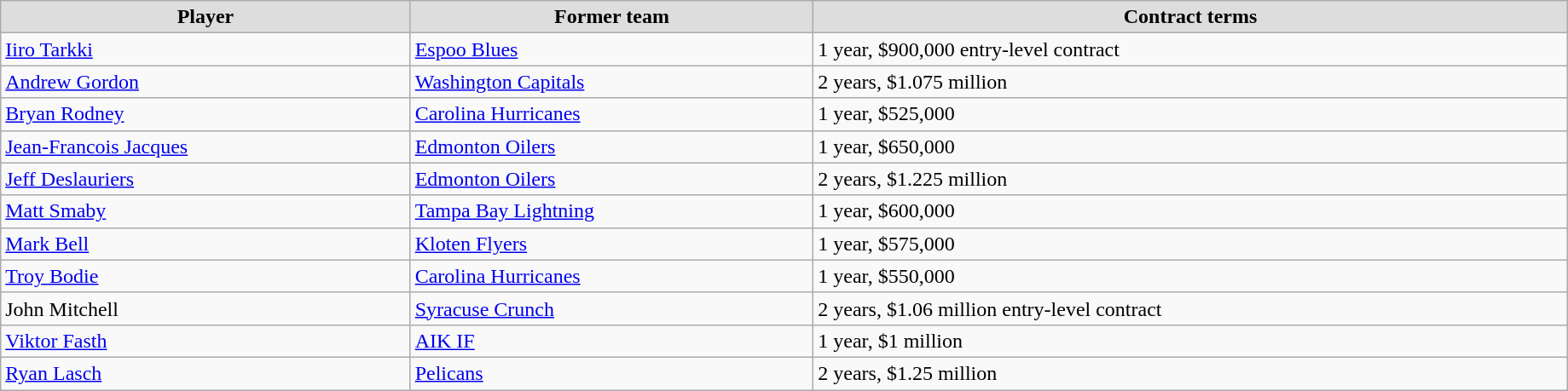<table class="wikitable" style="width:97%;">
<tr style="text-align:center; background:#ddd;">
<td><strong>Player</strong></td>
<td><strong>Former team</strong></td>
<td><strong>Contract terms</strong></td>
</tr>
<tr>
<td><a href='#'>Iiro Tarkki</a></td>
<td><a href='#'>Espoo Blues</a></td>
<td>1 year, $900,000 entry-level contract</td>
</tr>
<tr>
<td><a href='#'>Andrew Gordon</a></td>
<td><a href='#'>Washington Capitals</a></td>
<td>2 years, $1.075 million</td>
</tr>
<tr>
<td><a href='#'>Bryan Rodney</a></td>
<td><a href='#'>Carolina Hurricanes</a></td>
<td>1 year, $525,000</td>
</tr>
<tr>
<td><a href='#'>Jean-Francois Jacques</a></td>
<td><a href='#'>Edmonton Oilers</a></td>
<td>1 year, $650,000</td>
</tr>
<tr>
<td><a href='#'>Jeff Deslauriers</a></td>
<td><a href='#'>Edmonton Oilers</a></td>
<td>2 years, $1.225 million</td>
</tr>
<tr>
<td><a href='#'>Matt Smaby</a></td>
<td><a href='#'>Tampa Bay Lightning</a></td>
<td>1 year, $600,000</td>
</tr>
<tr>
<td><a href='#'>Mark Bell</a></td>
<td><a href='#'>Kloten Flyers</a></td>
<td>1 year, $575,000</td>
</tr>
<tr>
<td><a href='#'>Troy Bodie</a></td>
<td><a href='#'>Carolina Hurricanes</a></td>
<td>1 year, $550,000</td>
</tr>
<tr>
<td>John Mitchell</td>
<td><a href='#'>Syracuse Crunch</a></td>
<td>2 years, $1.06 million entry-level contract</td>
</tr>
<tr>
<td><a href='#'>Viktor Fasth</a></td>
<td><a href='#'>AIK IF</a></td>
<td>1 year, $1 million</td>
</tr>
<tr>
<td><a href='#'>Ryan Lasch</a></td>
<td><a href='#'>Pelicans</a></td>
<td>2 years, $1.25 million</td>
</tr>
</table>
